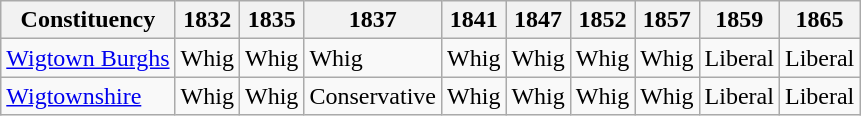<table class=wikitable sortable>
<tr>
<th>Constituency</th>
<th>1832</th>
<th>1835</th>
<th>1837</th>
<th>1841</th>
<th>1847</th>
<th>1852</th>
<th>1857</th>
<th>1859</th>
<th>1865</th>
</tr>
<tr>
<td><a href='#'>Wigtown Burghs</a></td>
<td bgcolor=>Whig</td>
<td bgcolor=>Whig</td>
<td bgcolor=>Whig</td>
<td bgcolor=>Whig</td>
<td bgcolor=>Whig</td>
<td bgcolor=>Whig</td>
<td bgcolor=>Whig</td>
<td bgcolor=>Liberal</td>
<td bgcolor=>Liberal</td>
</tr>
<tr>
<td><a href='#'>Wigtownshire</a></td>
<td bgcolor=>Whig</td>
<td bgcolor=>Whig</td>
<td bgcolor=>Conservative</td>
<td bgcolor=>Whig</td>
<td bgcolor=>Whig</td>
<td bgcolor=>Whig</td>
<td bgcolor=>Whig</td>
<td bgcolor=>Liberal</td>
<td bgcolor=>Liberal</td>
</tr>
</table>
